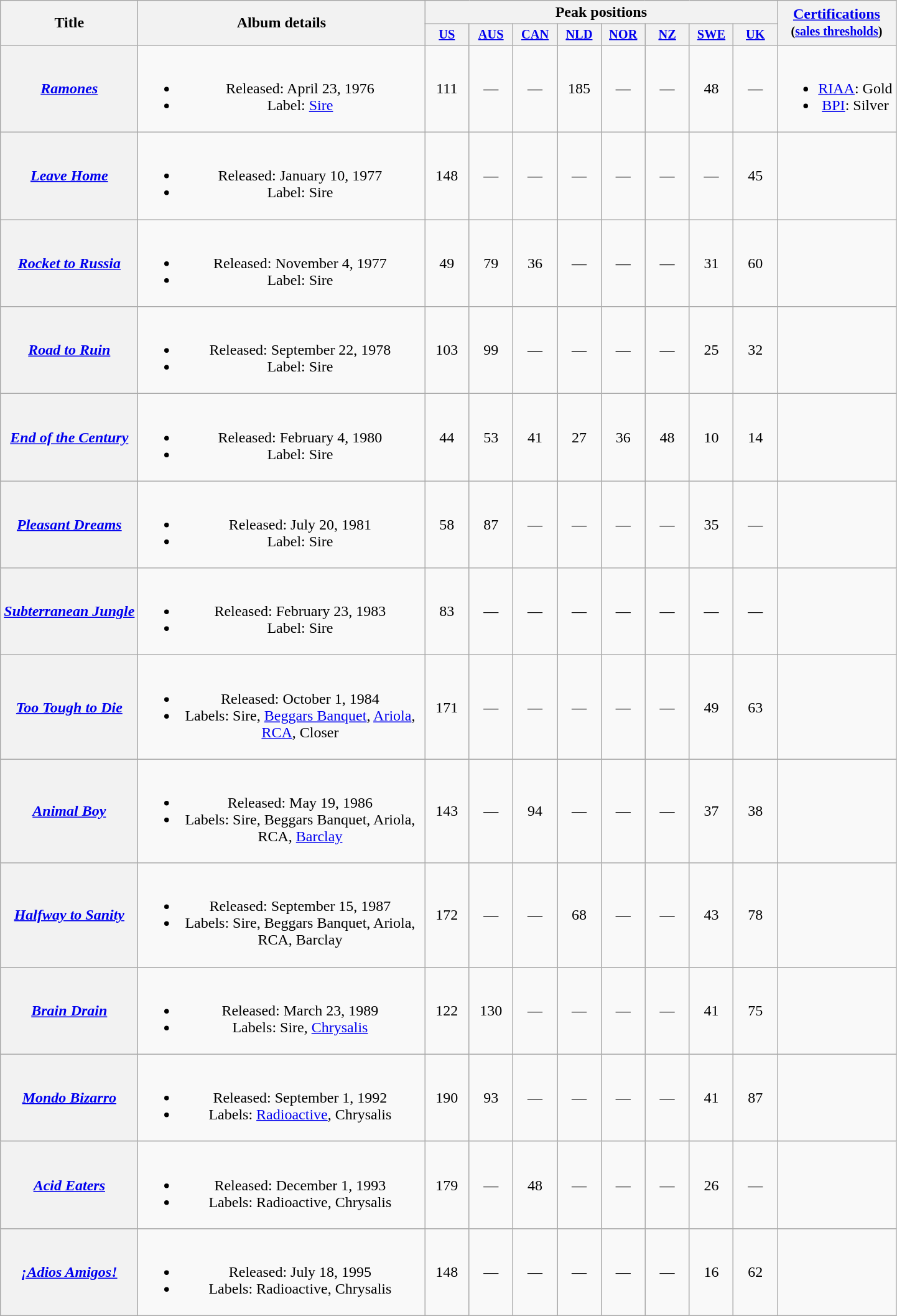<table class="wikitable plainrowheaders" style="text-align:center;">
<tr>
<th rowspan="2">Title</th>
<th rowspan="2" style="width:300px;">Album details</th>
<th colspan="8">Peak positions</th>
<th rowspan="2"><a href='#'>Certifications</a><br><small>(<a href='#'>sales thresholds</a>)</small></th>
</tr>
<tr>
<th style="width:3em;font-size:85%;"><a href='#'>US</a><br></th>
<th style="width:3em;font-size:85%;"><a href='#'>AUS</a><br></th>
<th style="width:3em;font-size:85%;"><a href='#'>CAN</a> <br></th>
<th style="width:3em;font-size:85%;"><a href='#'>NLD</a><br></th>
<th style="width:3em;font-size:85%;"><a href='#'>NOR</a><br></th>
<th style="width:3em;font-size:85%;"><a href='#'>NZ</a><br></th>
<th style="width:3em;font-size:85%;"><a href='#'>SWE</a><br></th>
<th style="width:3em;font-size:85%;"><a href='#'>UK</a><br></th>
</tr>
<tr>
<th scope="row"><em><a href='#'>Ramones</a></em></th>
<td><br><ul><li>Released: April 23, 1976</li><li>Label: <a href='#'>Sire</a></li></ul></td>
<td>111</td>
<td>—</td>
<td>—</td>
<td>185</td>
<td>—</td>
<td>—</td>
<td>48</td>
<td>—</td>
<td><br><ul><li><a href='#'>RIAA</a>: Gold</li><li><a href='#'>BPI</a>: Silver</li></ul></td>
</tr>
<tr>
<th scope="row"><em><a href='#'>Leave Home</a></em></th>
<td><br><ul><li>Released: January 10, 1977</li><li>Label: Sire</li></ul></td>
<td>148</td>
<td>—</td>
<td>—</td>
<td>—</td>
<td>—</td>
<td>—</td>
<td>—</td>
<td>45</td>
<td></td>
</tr>
<tr>
<th scope="row"><em><a href='#'>Rocket to Russia</a></em></th>
<td><br><ul><li>Released: November 4, 1977</li><li>Label: Sire</li></ul></td>
<td>49</td>
<td>79</td>
<td>36</td>
<td>—</td>
<td>—</td>
<td>—</td>
<td>31</td>
<td>60</td>
<td></td>
</tr>
<tr>
<th scope="row"><em><a href='#'>Road to Ruin</a></em></th>
<td><br><ul><li>Released: September 22, 1978</li><li>Label: Sire</li></ul></td>
<td>103</td>
<td>99</td>
<td>—</td>
<td>—</td>
<td>—</td>
<td>—</td>
<td>25</td>
<td>32</td>
<td></td>
</tr>
<tr>
<th scope="row"><em><a href='#'>End of the Century</a></em></th>
<td><br><ul><li>Released: February 4, 1980</li><li>Label: Sire</li></ul></td>
<td>44</td>
<td>53</td>
<td>41</td>
<td>27</td>
<td>36</td>
<td>48</td>
<td>10</td>
<td>14</td>
<td></td>
</tr>
<tr>
<th scope="row"><em><a href='#'>Pleasant Dreams</a></em></th>
<td><br><ul><li>Released: July 20, 1981</li><li>Label: Sire</li></ul></td>
<td>58</td>
<td>87</td>
<td>—</td>
<td>—</td>
<td>—</td>
<td>—</td>
<td>35</td>
<td>—</td>
<td></td>
</tr>
<tr>
<th scope="row"><em><a href='#'>Subterranean Jungle</a></em></th>
<td><br><ul><li>Released: February 23, 1983</li><li>Label: Sire</li></ul></td>
<td>83</td>
<td>—</td>
<td>—</td>
<td>—</td>
<td>—</td>
<td>—</td>
<td>—</td>
<td>—</td>
<td></td>
</tr>
<tr>
<th scope="row"><em><a href='#'>Too Tough to Die</a></em></th>
<td><br><ul><li>Released: October 1, 1984</li><li>Labels: Sire, <a href='#'>Beggars Banquet</a>, <a href='#'>Ariola</a>, <a href='#'>RCA</a>, Closer</li></ul></td>
<td>171</td>
<td>—</td>
<td>—</td>
<td>—</td>
<td>—</td>
<td>—</td>
<td>49</td>
<td>63</td>
<td></td>
</tr>
<tr>
<th scope="row"><em><a href='#'>Animal Boy</a></em></th>
<td><br><ul><li>Released: May 19, 1986</li><li>Labels: Sire, Beggars Banquet, Ariola, RCA, <a href='#'>Barclay</a></li></ul></td>
<td>143</td>
<td>—</td>
<td>94</td>
<td>—</td>
<td>—</td>
<td>—</td>
<td>37</td>
<td>38</td>
<td></td>
</tr>
<tr>
<th scope="row"><em><a href='#'>Halfway to Sanity</a></em></th>
<td><br><ul><li>Released: September 15, 1987</li><li>Labels: Sire, Beggars Banquet, Ariola, RCA, Barclay</li></ul></td>
<td>172</td>
<td>—</td>
<td>—</td>
<td>68</td>
<td>—</td>
<td>—</td>
<td>43</td>
<td>78</td>
<td></td>
</tr>
<tr>
<th scope="row"><em><a href='#'>Brain Drain</a></em></th>
<td><br><ul><li>Released: March 23, 1989</li><li>Labels: Sire, <a href='#'>Chrysalis</a></li></ul></td>
<td>122</td>
<td>130</td>
<td>—</td>
<td>—</td>
<td>—</td>
<td>—</td>
<td>41</td>
<td>75</td>
<td></td>
</tr>
<tr>
<th scope="row"><em><a href='#'>Mondo Bizarro</a></em></th>
<td><br><ul><li>Released: September 1, 1992</li><li>Labels: <a href='#'>Radioactive</a>, Chrysalis</li></ul></td>
<td>190</td>
<td>93</td>
<td>—</td>
<td>—</td>
<td>—</td>
<td>—</td>
<td>41</td>
<td>87</td>
<td></td>
</tr>
<tr>
<th scope="row"><em><a href='#'>Acid Eaters</a></em></th>
<td><br><ul><li>Released: December 1, 1993</li><li>Labels: Radioactive, Chrysalis</li></ul></td>
<td>179</td>
<td>—</td>
<td>48</td>
<td>—</td>
<td>—</td>
<td>—</td>
<td>26</td>
<td>—</td>
<td></td>
</tr>
<tr>
<th scope="row"><em><a href='#'>¡Adios Amigos!</a></em></th>
<td><br><ul><li>Released: July 18, 1995</li><li>Labels: Radioactive, Chrysalis</li></ul></td>
<td>148</td>
<td>—</td>
<td>—</td>
<td>—</td>
<td>—</td>
<td>—</td>
<td>16</td>
<td>62</td>
<td></td>
</tr>
</table>
